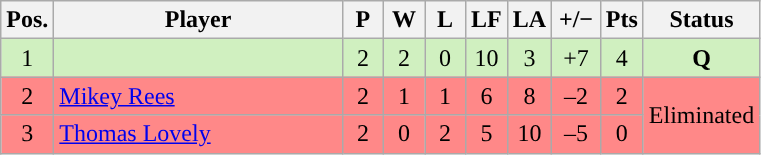<table class="wikitable" style="text-align:center; margin: 1em auto 1em auto, align:left">
<tr>
<th width=20>Pos.</th>
<th width=185>Player</th>
<th width=20>P</th>
<th width=20>W</th>
<th width=20>L</th>
<th width=20>LF</th>
<th width=20>LA</th>
<th width=25>+/−</th>
<th width=20>Pts</th>
<th width=70>Status</th>
</tr>
<tr style="background:#D0F0C0;">
<td>1</td>
<td align=left></td>
<td>2</td>
<td>2</td>
<td>0</td>
<td>10</td>
<td>3</td>
<td>+7</td>
<td>4</td>
<td><strong>Q</strong></td>
</tr>
<tr style="background:#FF8888;">
<td>2</td>
<td align=left> <a href='#'>Mikey Rees</a></td>
<td>2</td>
<td>1</td>
<td>1</td>
<td>6</td>
<td>8</td>
<td>–2</td>
<td>2</td>
<td rowspan=2>Eliminated</td>
</tr>
<tr style="background:#FF8888;">
<td>3</td>
<td align=left> <a href='#'>Thomas Lovely</a></td>
<td>2</td>
<td>0</td>
<td>2</td>
<td>5</td>
<td>10</td>
<td>–5</td>
<td>0</td>
</tr>
</table>
